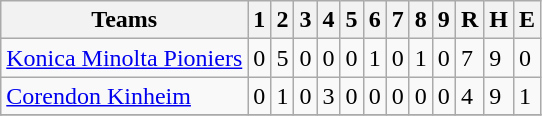<table class="wikitable">
<tr>
<th>Teams</th>
<th>1</th>
<th>2</th>
<th>3</th>
<th>4</th>
<th>5</th>
<th>6</th>
<th>7</th>
<th>8</th>
<th>9</th>
<th>R</th>
<th>H</th>
<th>E</th>
</tr>
<tr>
<td><a href='#'>Konica Minolta Pioniers</a></td>
<td>0</td>
<td>5</td>
<td>0</td>
<td>0</td>
<td>0</td>
<td>1</td>
<td>0</td>
<td>1</td>
<td>0</td>
<td>7</td>
<td>9</td>
<td>0</td>
</tr>
<tr>
<td><a href='#'>Corendon Kinheim</a></td>
<td>0</td>
<td>1</td>
<td>0</td>
<td>3</td>
<td>0</td>
<td>0</td>
<td>0</td>
<td>0</td>
<td>0</td>
<td>4</td>
<td>9</td>
<td>1</td>
</tr>
<tr>
</tr>
</table>
